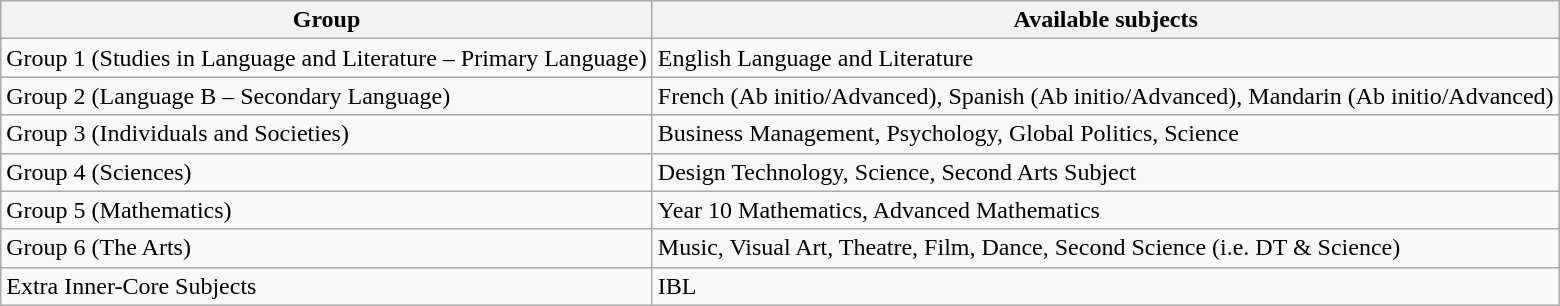<table class="wikitable">
<tr>
<th>Group</th>
<th>Available subjects</th>
</tr>
<tr>
<td>Group 1 (Studies in Language and Literature – Primary Language)</td>
<td>English Language and Literature</td>
</tr>
<tr>
<td>Group 2 (Language B – Secondary Language)</td>
<td>French (Ab initio/Advanced), Spanish (Ab initio/Advanced), Mandarin (Ab initio/Advanced)</td>
</tr>
<tr>
<td>Group 3 (Individuals and Societies)</td>
<td>Business Management, Psychology, Global Politics, Science</td>
</tr>
<tr>
<td>Group 4 (Sciences)</td>
<td>Design Technology, Science, Second Arts Subject</td>
</tr>
<tr>
<td>Group 5 (Mathematics)</td>
<td>Year 10 Mathematics, Advanced Mathematics</td>
</tr>
<tr>
<td>Group 6 (The Arts)</td>
<td>Music, Visual Art, Theatre, Film, Dance, Second Science (i.e. DT & Science)</td>
</tr>
<tr>
<td>Extra Inner-Core Subjects</td>
<td>IBL</td>
</tr>
</table>
